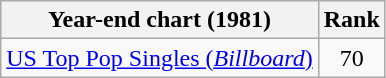<table class="wikitable sortable">
<tr>
<th>Year-end chart (1981)</th>
<th>Rank</th>
</tr>
<tr>
<td><a href='#'>US Top Pop Singles (<em>Billboard</em>)</a></td>
<td align="center">70</td>
</tr>
</table>
